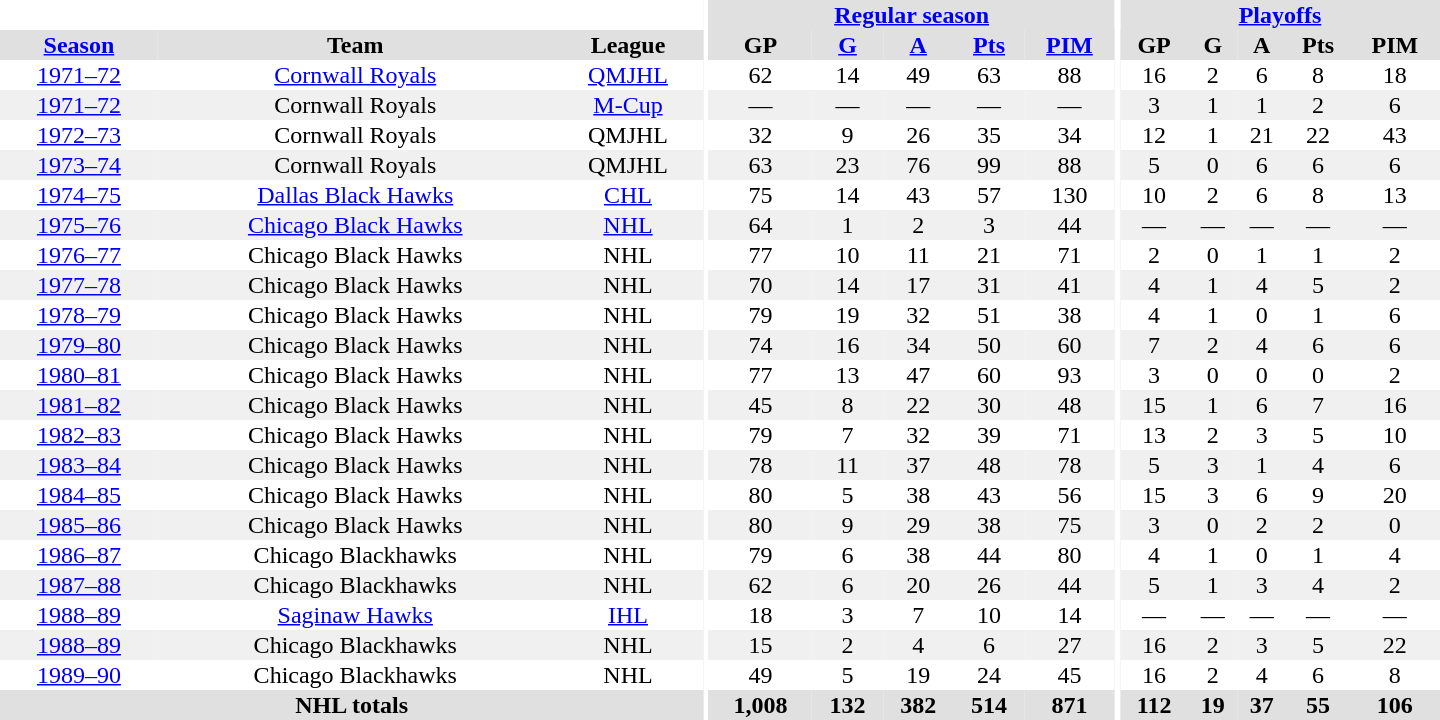<table border="0" cellpadding="1" cellspacing="0" style="text-align:center; width:60em;">
<tr style="background:#e0e0e0;">
<th colspan="3" bgcolor="#ffffff"></th>
<th rowspan="99" bgcolor="#ffffff"></th>
<th colspan="5"><a href='#'>Regular season</a></th>
<th rowspan="99" bgcolor="#ffffff"></th>
<th colspan="5"><a href='#'>Playoffs</a></th>
</tr>
<tr style="background:#e0e0e0;">
<th><a href='#'>Season</a></th>
<th>Team</th>
<th>League</th>
<th>GP</th>
<th><a href='#'>G</a></th>
<th><a href='#'>A</a></th>
<th><a href='#'>Pts</a></th>
<th><a href='#'>PIM</a></th>
<th>GP</th>
<th>G</th>
<th>A</th>
<th>Pts</th>
<th>PIM</th>
</tr>
<tr>
<td><a href='#'>1971–72</a></td>
<td><a href='#'>Cornwall Royals</a></td>
<td><a href='#'>QMJHL</a></td>
<td>62</td>
<td>14</td>
<td>49</td>
<td>63</td>
<td>88</td>
<td>16</td>
<td>2</td>
<td>6</td>
<td>8</td>
<td>18</td>
</tr>
<tr style="background:#f0f0f0;">
<td><a href='#'>1971–72</a></td>
<td>Cornwall Royals</td>
<td><a href='#'>M-Cup</a></td>
<td>—</td>
<td>—</td>
<td>—</td>
<td>—</td>
<td>—</td>
<td>3</td>
<td>1</td>
<td>1</td>
<td>2</td>
<td>6</td>
</tr>
<tr>
<td><a href='#'>1972–73</a></td>
<td>Cornwall Royals</td>
<td>QMJHL</td>
<td>32</td>
<td>9</td>
<td>26</td>
<td>35</td>
<td>34</td>
<td>12</td>
<td>1</td>
<td>21</td>
<td>22</td>
<td>43</td>
</tr>
<tr style="background:#f0f0f0;">
<td><a href='#'>1973–74</a></td>
<td>Cornwall Royals</td>
<td>QMJHL</td>
<td>63</td>
<td>23</td>
<td>76</td>
<td>99</td>
<td>88</td>
<td>5</td>
<td>0</td>
<td>6</td>
<td>6</td>
<td>6</td>
</tr>
<tr>
<td><a href='#'>1974–75</a></td>
<td><a href='#'>Dallas Black Hawks</a></td>
<td><a href='#'>CHL</a></td>
<td>75</td>
<td>14</td>
<td>43</td>
<td>57</td>
<td>130</td>
<td>10</td>
<td>2</td>
<td>6</td>
<td>8</td>
<td>13</td>
</tr>
<tr style="background:#f0f0f0;">
<td><a href='#'>1975–76</a></td>
<td><a href='#'>Chicago Black Hawks</a></td>
<td><a href='#'>NHL</a></td>
<td>64</td>
<td>1</td>
<td>2</td>
<td>3</td>
<td>44</td>
<td>—</td>
<td>—</td>
<td>—</td>
<td>—</td>
<td>—</td>
</tr>
<tr>
<td><a href='#'>1976–77</a></td>
<td>Chicago Black Hawks</td>
<td>NHL</td>
<td>77</td>
<td>10</td>
<td>11</td>
<td>21</td>
<td>71</td>
<td>2</td>
<td>0</td>
<td>1</td>
<td>1</td>
<td>2</td>
</tr>
<tr style="background:#f0f0f0;">
<td><a href='#'>1977–78</a></td>
<td>Chicago Black Hawks</td>
<td>NHL</td>
<td>70</td>
<td>14</td>
<td>17</td>
<td>31</td>
<td>41</td>
<td>4</td>
<td>1</td>
<td>4</td>
<td>5</td>
<td>2</td>
</tr>
<tr>
<td><a href='#'>1978–79</a></td>
<td>Chicago Black Hawks</td>
<td>NHL</td>
<td>79</td>
<td>19</td>
<td>32</td>
<td>51</td>
<td>38</td>
<td>4</td>
<td>1</td>
<td>0</td>
<td>1</td>
<td>6</td>
</tr>
<tr style="background:#f0f0f0;">
<td><a href='#'>1979–80</a></td>
<td>Chicago Black Hawks</td>
<td>NHL</td>
<td>74</td>
<td>16</td>
<td>34</td>
<td>50</td>
<td>60</td>
<td>7</td>
<td>2</td>
<td>4</td>
<td>6</td>
<td>6</td>
</tr>
<tr>
<td><a href='#'>1980–81</a></td>
<td>Chicago Black Hawks</td>
<td>NHL</td>
<td>77</td>
<td>13</td>
<td>47</td>
<td>60</td>
<td>93</td>
<td>3</td>
<td>0</td>
<td>0</td>
<td>0</td>
<td>2</td>
</tr>
<tr style="background:#f0f0f0;">
<td><a href='#'>1981–82</a></td>
<td>Chicago Black Hawks</td>
<td>NHL</td>
<td>45</td>
<td>8</td>
<td>22</td>
<td>30</td>
<td>48</td>
<td>15</td>
<td>1</td>
<td>6</td>
<td>7</td>
<td>16</td>
</tr>
<tr>
<td><a href='#'>1982–83</a></td>
<td>Chicago Black Hawks</td>
<td>NHL</td>
<td>79</td>
<td>7</td>
<td>32</td>
<td>39</td>
<td>71</td>
<td>13</td>
<td>2</td>
<td>3</td>
<td>5</td>
<td>10</td>
</tr>
<tr style="background:#f0f0f0;">
<td><a href='#'>1983–84</a></td>
<td>Chicago Black Hawks</td>
<td>NHL</td>
<td>78</td>
<td>11</td>
<td>37</td>
<td>48</td>
<td>78</td>
<td>5</td>
<td>3</td>
<td>1</td>
<td>4</td>
<td>6</td>
</tr>
<tr>
<td><a href='#'>1984–85</a></td>
<td>Chicago Black Hawks</td>
<td>NHL</td>
<td>80</td>
<td>5</td>
<td>38</td>
<td>43</td>
<td>56</td>
<td>15</td>
<td>3</td>
<td>6</td>
<td>9</td>
<td>20</td>
</tr>
<tr style="background:#f0f0f0;">
<td><a href='#'>1985–86</a></td>
<td>Chicago Black Hawks</td>
<td>NHL</td>
<td>80</td>
<td>9</td>
<td>29</td>
<td>38</td>
<td>75</td>
<td>3</td>
<td>0</td>
<td>2</td>
<td>2</td>
<td>0</td>
</tr>
<tr>
<td><a href='#'>1986–87</a></td>
<td>Chicago Blackhawks</td>
<td>NHL</td>
<td>79</td>
<td>6</td>
<td>38</td>
<td>44</td>
<td>80</td>
<td>4</td>
<td>1</td>
<td>0</td>
<td>1</td>
<td>4</td>
</tr>
<tr style="background:#f0f0f0;">
<td><a href='#'>1987–88</a></td>
<td>Chicago Blackhawks</td>
<td>NHL</td>
<td>62</td>
<td>6</td>
<td>20</td>
<td>26</td>
<td>44</td>
<td>5</td>
<td>1</td>
<td>3</td>
<td>4</td>
<td>2</td>
</tr>
<tr>
<td><a href='#'>1988–89</a></td>
<td><a href='#'>Saginaw Hawks</a></td>
<td><a href='#'>IHL</a></td>
<td>18</td>
<td>3</td>
<td>7</td>
<td>10</td>
<td>14</td>
<td>—</td>
<td>—</td>
<td>—</td>
<td>—</td>
<td>—</td>
</tr>
<tr style="background:#f0f0f0;">
<td><a href='#'>1988–89</a></td>
<td>Chicago Blackhawks</td>
<td>NHL</td>
<td>15</td>
<td>2</td>
<td>4</td>
<td>6</td>
<td>27</td>
<td>16</td>
<td>2</td>
<td>3</td>
<td>5</td>
<td>22</td>
</tr>
<tr>
<td><a href='#'>1989–90</a></td>
<td>Chicago Blackhawks</td>
<td>NHL</td>
<td>49</td>
<td>5</td>
<td>19</td>
<td>24</td>
<td>45</td>
<td>16</td>
<td>2</td>
<td>4</td>
<td>6</td>
<td>8</td>
</tr>
<tr style="background:#e0e0e0;">
<th colspan="3">NHL totals</th>
<th>1,008</th>
<th>132</th>
<th>382</th>
<th>514</th>
<th>871</th>
<th>112</th>
<th>19</th>
<th>37</th>
<th>55</th>
<th>106</th>
</tr>
</table>
